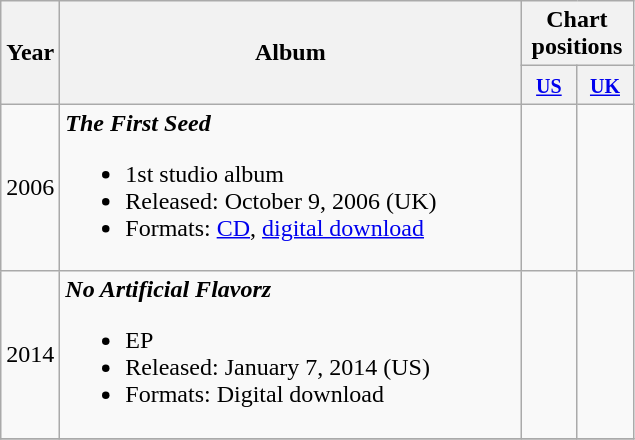<table class="wikitable">
<tr>
<th width="20" rowspan="2">Year</th>
<th width="300" rowspan="2">Album</th>
<th colspan="10">Chart positions</th>
</tr>
<tr>
<th width="30"><small><strong><a href='#'>US</a></strong></small></th>
<th width="30"><small><strong><a href='#'>UK</a></strong></small></th>
</tr>
<tr>
<td>2006</td>
<td><strong><em>The First Seed</em></strong><br><ul><li>1st studio album</li><li>Released: October 9, 2006 (UK)</li><li>Formats: <a href='#'>CD</a>, <a href='#'>digital download</a></li></ul></td>
<td></td>
<td></td>
</tr>
<tr>
<td>2014</td>
<td><strong><em>No Artificial Flavorz</em></strong><br><ul><li>EP</li><li>Released: January 7, 2014 (US)</li><li>Formats: Digital download</li></ul></td>
<td></td>
<td></td>
</tr>
<tr>
</tr>
</table>
